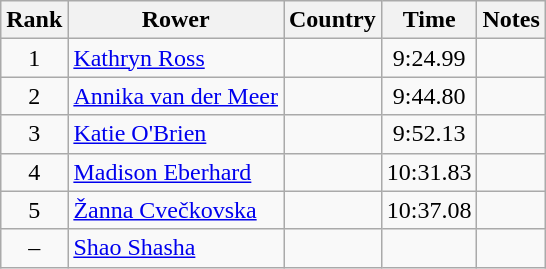<table class="wikitable" style="text-align:center">
<tr>
<th>Rank</th>
<th>Rower</th>
<th>Country</th>
<th>Time</th>
<th>Notes</th>
</tr>
<tr>
<td>1</td>
<td align="left"><a href='#'>Kathryn Ross</a></td>
<td align="left"></td>
<td>9:24.99</td>
<td><strong></strong></td>
</tr>
<tr>
<td>2</td>
<td align="left"><a href='#'>Annika van der Meer</a></td>
<td align="left"></td>
<td>9:44.80</td>
<td></td>
</tr>
<tr>
<td>3</td>
<td align="left"><a href='#'>Katie O'Brien</a></td>
<td align="left"></td>
<td>9:52.13</td>
<td></td>
</tr>
<tr>
<td>4</td>
<td align="left"><a href='#'>Madison Eberhard</a></td>
<td align="left"></td>
<td>10:31.83</td>
<td></td>
</tr>
<tr>
<td>5</td>
<td align="left"><a href='#'>Žanna Cvečkovska</a></td>
<td align="left"></td>
<td>10:37.08</td>
<td></td>
</tr>
<tr>
<td>–</td>
<td align="left"><a href='#'>Shao Shasha</a></td>
<td align="left"></td>
<td></td>
<td></td>
</tr>
</table>
